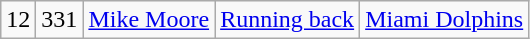<table class="wikitable" style="text-align:center">
<tr>
<td>12</td>
<td>331</td>
<td><a href='#'>Mike Moore</a></td>
<td><a href='#'>Running back</a></td>
<td><a href='#'>Miami Dolphins</a></td>
</tr>
</table>
